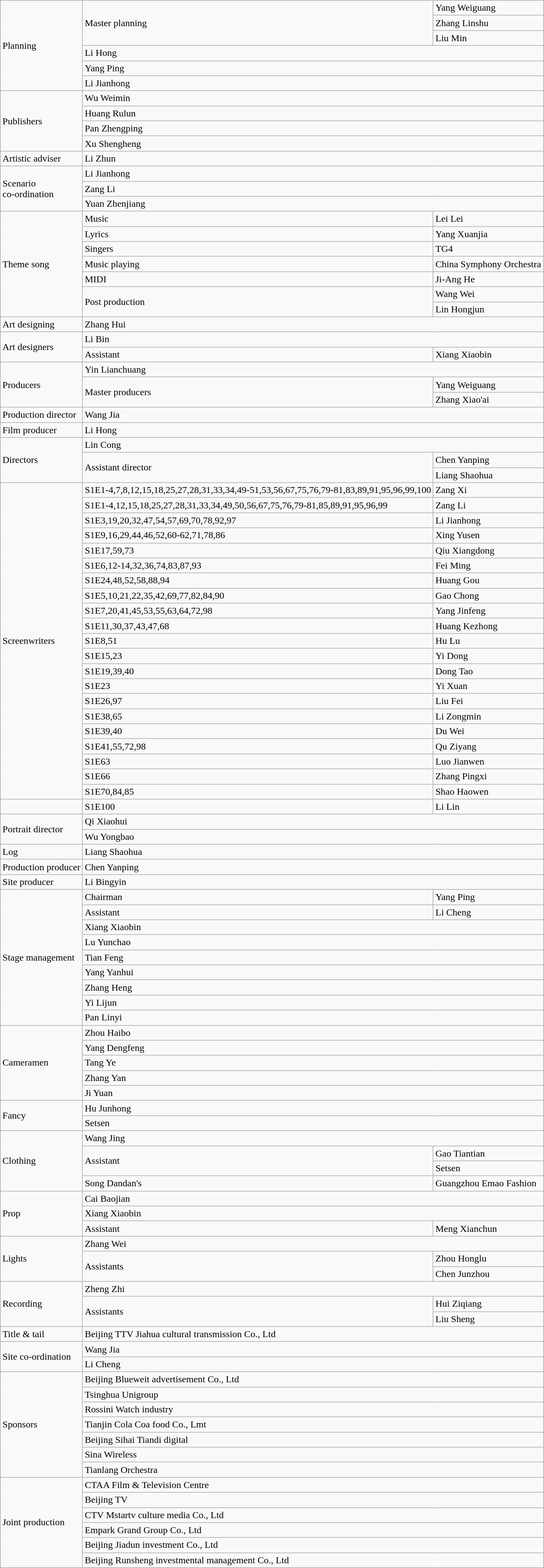<table class="wikitable">
<tr>
<td rowspan="6">Planning</td>
<td rowspan="3">Master planning</td>
<td>Yang Weiguang</td>
</tr>
<tr>
<td>Zhang Linshu</td>
</tr>
<tr>
<td>Liu Min</td>
</tr>
<tr>
<td colspan="2">Li Hong</td>
</tr>
<tr>
<td colspan="2">Yang Ping</td>
</tr>
<tr>
<td colspan="2">Li Jianhong</td>
</tr>
<tr>
<td rowspan="4">Publishers</td>
<td colspan="2">Wu Weimin</td>
</tr>
<tr>
<td colspan="2">Huang Rulun</td>
</tr>
<tr>
<td colspan="2">Pan Zhengping</td>
</tr>
<tr>
<td colspan="2">Xu Shengheng</td>
</tr>
<tr>
<td>Artistic adviser</td>
<td colspan="2">Li Zhun</td>
</tr>
<tr>
<td rowspan="3">Scenario<br>co-ordination</td>
<td colspan="2">Li Jianhong</td>
</tr>
<tr>
<td colspan="2">Zang Li</td>
</tr>
<tr>
<td colspan="2">Yuan Zhenjiang</td>
</tr>
<tr>
<td rowspan="7">Theme song</td>
<td>Music</td>
<td>Lei Lei</td>
</tr>
<tr>
<td>Lyrics</td>
<td>Yang Xuanjia</td>
</tr>
<tr>
<td>Singers</td>
<td>TG4</td>
</tr>
<tr>
<td>Music playing</td>
<td>China Symphony Orchestra</td>
</tr>
<tr>
<td>MIDI</td>
<td>Ji-Ang He</td>
</tr>
<tr>
<td rowspan="2">Post production</td>
<td>Wang Wei</td>
</tr>
<tr>
<td>Lin Hongjun</td>
</tr>
<tr>
<td>Art designing</td>
<td colspan="2">Zhang Hui</td>
</tr>
<tr>
<td rowspan="2">Art designers</td>
<td colspan="2">Li Bin</td>
</tr>
<tr>
<td>Assistant</td>
<td>Xiang Xiaobin</td>
</tr>
<tr>
<td rowspan="3">Producers</td>
<td colspan="2">Yin Lianchuang</td>
</tr>
<tr>
<td rowspan="2">Master producers</td>
<td>Yang Weiguang</td>
</tr>
<tr>
<td>Zhang Xiao'ai</td>
</tr>
<tr>
<td>Production director</td>
<td colspan="2">Wang Jia</td>
</tr>
<tr>
<td>Film producer</td>
<td colspan="2">Li Hong</td>
</tr>
<tr>
<td rowspan="3">Directors</td>
<td colspan="2">Lin Cong</td>
</tr>
<tr>
<td rowspan="2">Assistant director</td>
<td>Chen Yanping</td>
</tr>
<tr>
<td>Liang Shaohua</td>
</tr>
<tr>
<td rowspan="21">Screenwriters</td>
<td>S1E1-4,7,8,12,15,18,25,27,28,31,33,34,49-51,53,56,67,75,76,79-81,83,89,91,95,96,99,100</td>
<td>Zang Xi</td>
</tr>
<tr>
<td>S1E1-4,12,15,18,25,27,28,31,33,34,49,50,56,67,75,76,79-81,85,89,91,95,96,99</td>
<td>Zang Li</td>
</tr>
<tr>
<td>S1E3,19,20,32,47,54,57,69,70,78,92,97</td>
<td>Li Jianhong</td>
</tr>
<tr>
<td>S1E9,16,29,44,46,52,60-62,71,78,86</td>
<td>Xing Yusen</td>
</tr>
<tr>
<td>S1E17,59,73</td>
<td>Qiu Xiangdong</td>
</tr>
<tr>
<td>S1E6,12-14,32,36,74,83,87,93</td>
<td>Fei Ming</td>
</tr>
<tr>
<td>S1E24,48,52,58,88,94</td>
<td>Huang Gou</td>
</tr>
<tr>
<td>S1E5,10,21,22,35,42,69,77,82,84,90</td>
<td>Gao Chong</td>
</tr>
<tr>
<td>S1E7,20,41,45,53,55,63,64,72,98</td>
<td>Yang Jinfeng</td>
</tr>
<tr>
<td>S1E11,30,37,43,47,68</td>
<td>Huang Kezhong</td>
</tr>
<tr>
<td>S1E8,51</td>
<td>Hu Lu</td>
</tr>
<tr>
<td>S1E15,23</td>
<td>Yi Dong</td>
</tr>
<tr>
<td>S1E19,39,40</td>
<td>Dong Tao</td>
</tr>
<tr>
<td>S1E23</td>
<td>Yi Xuan</td>
</tr>
<tr>
<td>S1E26,97</td>
<td>Liu Fei</td>
</tr>
<tr>
<td>S1E38,65</td>
<td>Li Zongmin</td>
</tr>
<tr>
<td>S1E39,40</td>
<td>Du Wei</td>
</tr>
<tr>
<td>S1E41,55,72,98</td>
<td>Qu Ziyang</td>
</tr>
<tr>
<td>S1E63</td>
<td>Luo Jianwen</td>
</tr>
<tr>
<td>S1E66</td>
<td>Zhang Pingxi</td>
</tr>
<tr>
<td>S1E70,84,85</td>
<td>Shao Haowen</td>
</tr>
<tr>
<td></td>
<td>S1E100</td>
<td>Li Lin</td>
</tr>
<tr>
<td rowspan="2">Portrait director</td>
<td colspan="2">Qi Xiaohui</td>
</tr>
<tr>
<td colspan="2">Wu Yongbao</td>
</tr>
<tr>
<td>Log</td>
<td colspan="2">Liang Shaohua</td>
</tr>
<tr>
<td>Production producer</td>
<td colspan="2">Chen Yanping</td>
</tr>
<tr>
<td>Site producer</td>
<td colspan="2">Li Bingyin</td>
</tr>
<tr>
<td rowspan="9">Stage management</td>
<td>Chairman</td>
<td>Yang Ping</td>
</tr>
<tr>
<td>Assistant</td>
<td>Li Cheng</td>
</tr>
<tr>
<td colspan="2">Xiang Xiaobin</td>
</tr>
<tr>
<td colspan="2">Lu Yunchao</td>
</tr>
<tr>
<td colspan="2">Tian Feng</td>
</tr>
<tr>
<td colspan="2">Yang Yanhui</td>
</tr>
<tr>
<td colspan="2">Zhang Heng</td>
</tr>
<tr>
<td colspan="2">Yi Lijun</td>
</tr>
<tr>
<td colspan="2">Pan Linyi</td>
</tr>
<tr>
<td rowspan="5">Cameramen</td>
<td colspan="2">Zhou Haibo</td>
</tr>
<tr>
<td colspan="2">Yang Dengfeng</td>
</tr>
<tr>
<td colspan="2">Tang Ye</td>
</tr>
<tr>
<td colspan="2">Zhang Yan</td>
</tr>
<tr>
<td colspan="2">Ji Yuan</td>
</tr>
<tr>
<td rowspan="2">Fancy</td>
<td colspan="2">Hu Junhong</td>
</tr>
<tr>
<td colspan="2">Setsen</td>
</tr>
<tr>
<td rowspan="4">Clothing</td>
<td colspan="2">Wang Jing</td>
</tr>
<tr>
<td rowspan="2">Assistant</td>
<td>Gao Tiantian</td>
</tr>
<tr>
<td>Setsen</td>
</tr>
<tr>
<td>Song Dandan's</td>
<td>Guangzhou Emao Fashion</td>
</tr>
<tr>
<td rowspan="3">Prop</td>
<td colspan="2">Cai Baojian</td>
</tr>
<tr>
<td colspan="2">Xiang Xiaobin</td>
</tr>
<tr>
<td>Assistant</td>
<td>Meng Xianchun</td>
</tr>
<tr>
<td rowspan="3">Lights</td>
<td colspan="2">Zhang Wei</td>
</tr>
<tr>
<td rowspan="2">Assistants</td>
<td>Zhou Honglu</td>
</tr>
<tr>
<td>Chen Junzhou</td>
</tr>
<tr>
<td rowspan="3">Recording</td>
<td colspan="2">Zheng Zhi</td>
</tr>
<tr>
<td rowspan="2">Assistants</td>
<td>Hui Ziqiang</td>
</tr>
<tr>
<td>Liu Sheng</td>
</tr>
<tr>
<td>Title & tail</td>
<td colspan="2">Beijing TTV Jiahua cultural transmission Co., Ltd</td>
</tr>
<tr>
<td rowspan="2">Site co-ordination</td>
<td colspan="2">Wang Jia</td>
</tr>
<tr>
<td colspan="2">Li Cheng</td>
</tr>
<tr>
<td rowspan="7">Sponsors</td>
<td colspan="2">Beijing Blueweit advertisement Co., Ltd</td>
</tr>
<tr>
<td colspan="2">Tsinghua Unigroup</td>
</tr>
<tr>
<td colspan="2">Rossini Watch industry</td>
</tr>
<tr>
<td colspan="2">Tianjin Cola Coa food Co., Lmt</td>
</tr>
<tr>
<td colspan="2">Beijing Sihai Tiandi digital</td>
</tr>
<tr>
<td colspan="2">Sina Wireless</td>
</tr>
<tr>
<td colspan="2">Tianlang Orchestra</td>
</tr>
<tr>
<td rowspan="6">Joint production</td>
<td colspan="2">CTAA Film & Television Centre</td>
</tr>
<tr>
<td colspan="2">Beijing TV</td>
</tr>
<tr>
<td colspan="2">CTV Mstartv culture media Co., Ltd</td>
</tr>
<tr>
<td colspan="2">Empark Grand Group Co., Ltd</td>
</tr>
<tr>
<td colspan="2">Beijing Jiadun investment Co., Ltd</td>
</tr>
<tr>
<td colspan="2">Beijing Runsheng investmental management Co., Ltd</td>
</tr>
</table>
